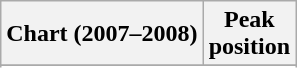<table class="wikitable sortable plainrowheaders" style="text-align:center">
<tr>
<th scope="col">Chart (2007–2008)</th>
<th scope="col">Peak<br>position</th>
</tr>
<tr>
</tr>
<tr>
</tr>
<tr>
</tr>
<tr>
</tr>
<tr>
</tr>
<tr>
</tr>
<tr>
</tr>
<tr>
</tr>
<tr>
</tr>
<tr>
</tr>
</table>
